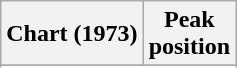<table class="wikitable sortable plainrowheaders" style="text-align:center">
<tr>
<th scope="col">Chart (1973)</th>
<th scope="col">Peak<br> position</th>
</tr>
<tr>
</tr>
<tr>
</tr>
</table>
